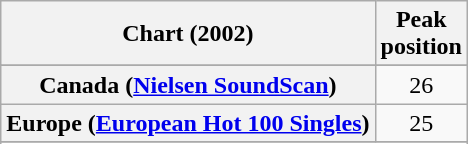<table class="wikitable sortable plainrowheaders" style="text-align:center">
<tr>
<th scope="col">Chart (2002)</th>
<th scope="col">Peak<br>position</th>
</tr>
<tr>
</tr>
<tr>
</tr>
<tr>
</tr>
<tr>
</tr>
<tr>
<th scope="row">Canada (<a href='#'>Nielsen SoundScan</a>)</th>
<td>26</td>
</tr>
<tr>
<th scope="row">Europe (<a href='#'>European Hot 100 Singles</a>)</th>
<td>25</td>
</tr>
<tr>
</tr>
<tr>
</tr>
<tr>
</tr>
<tr>
</tr>
<tr>
</tr>
<tr>
</tr>
<tr>
</tr>
<tr>
</tr>
<tr>
</tr>
<tr>
</tr>
<tr>
</tr>
<tr>
</tr>
<tr>
</tr>
<tr>
</tr>
</table>
